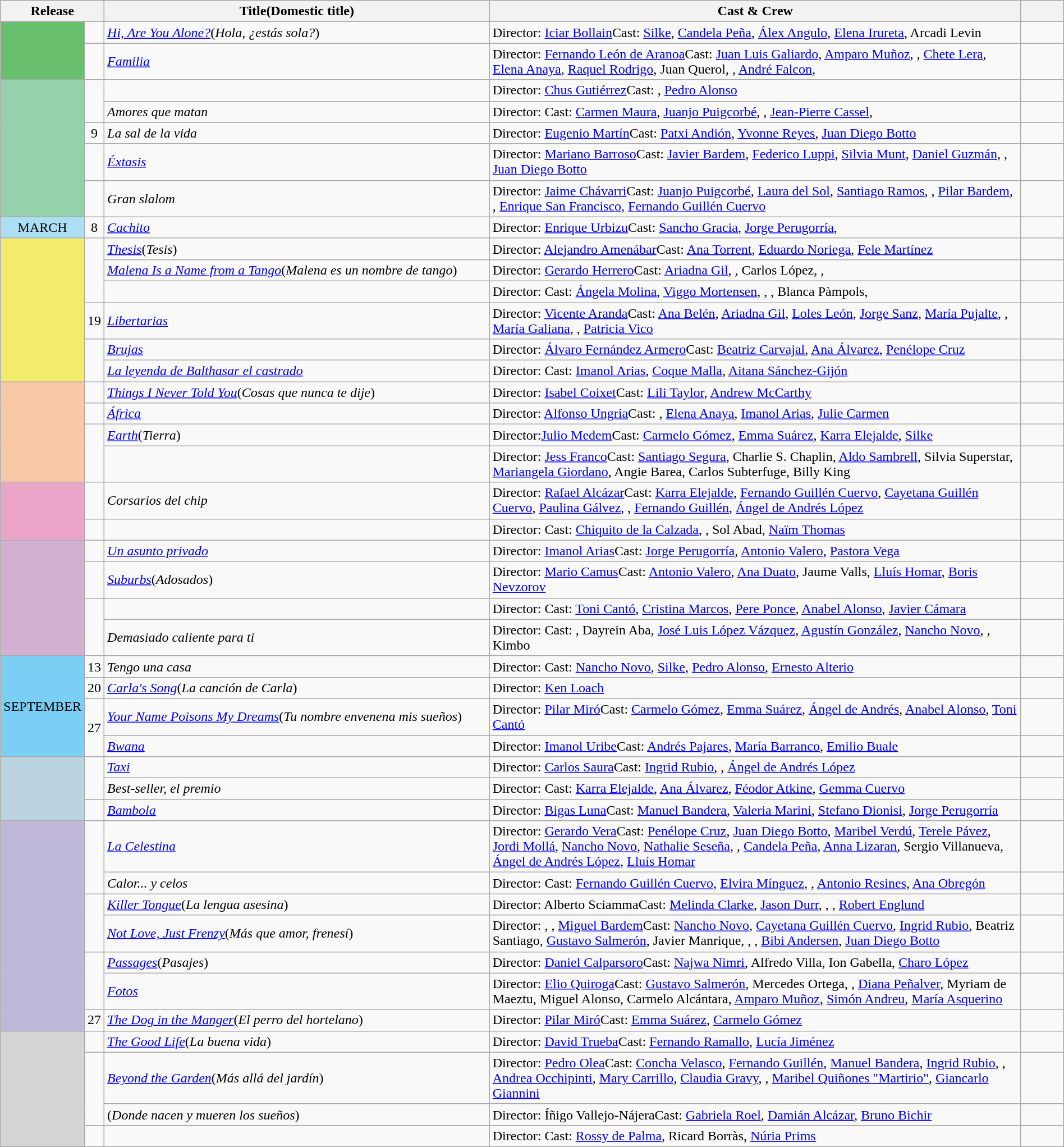<table class="wikitable sortable" style="width:100%;">
<tr>
<th colspan="2" style="width:5%;">Release</th>
<th>Title(Domestic title)</th>
<th style="width:50%;">Cast & Crew</th>
<th style="width:4%;"></th>
</tr>
<tr>
<td rowspan = "2" bgcolor = #68bf6e></td>
<td></td>
<td><em><a href='#'>Hi, Are You Alone?</a></em>(<em>Hola, ¿estás sola?</em>)</td>
<td>Director: <a href='#'>Iciar Bollain</a>Cast: <a href='#'>Silke</a>, <a href='#'>Candela Peña</a>, <a href='#'>Álex Angulo</a>, <a href='#'>Elena Irureta</a>, Arcadi Levin</td>
<td></td>
</tr>
<tr>
<td></td>
<td><em><a href='#'>Familia</a></em></td>
<td>Director: <a href='#'>Fernando León de Aranoa</a>Cast: <a href='#'>Juan Luis Galiardo</a>, <a href='#'>Amparo Muñoz</a>, , <a href='#'>Chete Lera</a>, <a href='#'>Elena Anaya</a>, <a href='#'>Raquel Rodrigo</a>, Juan Querol, , <a href='#'>André Falcon</a>, </td>
<td></td>
</tr>
<tr>
<td rowspan = "5" bgcolor = "#95d1ab"></td>
<td rowspan = "2"></td>
<td><em></em></td>
<td>Director: <a href='#'>Chus Gutiérrez</a>Cast: , <a href='#'>Pedro Alonso</a></td>
<td></td>
</tr>
<tr>
<td><em>Amores que matan</em></td>
<td>Director: Cast: <a href='#'>Carmen Maura</a>, <a href='#'>Juanjo Puigcorbé</a>, , <a href='#'>Jean-Pierre Cassel</a>, </td>
<td></td>
</tr>
<tr>
<td align = "center">9</td>
<td><em>La sal de la vida</em></td>
<td>Director: <a href='#'>Eugenio Martín</a>Cast: <a href='#'>Patxi Andión</a>, <a href='#'>Yvonne Reyes</a>, <a href='#'>Juan Diego Botto</a></td>
<td align = "center"></td>
</tr>
<tr>
<td></td>
<td><em><a href='#'>Éxtasis</a></em></td>
<td>Director: <a href='#'>Mariano Barroso</a>Cast: <a href='#'>Javier Bardem</a>, <a href='#'>Federico Luppi</a>, <a href='#'>Silvia Munt</a>, <a href='#'>Daniel Guzmán</a>, , <a href='#'>Juan Diego Botto</a></td>
<td></td>
</tr>
<tr>
<td></td>
<td><em>Gran slalom</em></td>
<td>Director: <a href='#'>Jaime Chávarri</a>Cast: <a href='#'>Juanjo Puigcorbé</a>, <a href='#'>Laura del Sol</a>, <a href='#'>Santiago Ramos</a>, , <a href='#'>Pilar Bardem</a>, , <a href='#'>Enrique San Francisco</a>, <a href='#'>Fernando Guillén Cuervo</a></td>
<td></td>
</tr>
<tr>
<td align = "center" rowspan = "1" bgcolor = "#abdff4">MARCH</td>
<td align = "center">8</td>
<td><em><a href='#'>Cachito</a></em></td>
<td>Director: <a href='#'>Enrique Urbizu</a>Cast: <a href='#'>Sancho Gracia</a>, <a href='#'>Jorge Perugorría</a>, </td>
<td align = "center"></td>
</tr>
<tr>
<td rowspan = "6" bgcolor = "f3ec6a"></td>
<td rowspan = "3"></td>
<td><em><a href='#'>Thesis</a></em>(<em>Tesis</em>)</td>
<td>Director: <a href='#'>Alejandro Amenábar</a>Cast: <a href='#'>Ana Torrent</a>, <a href='#'>Eduardo Noriega</a>, <a href='#'>Fele Martínez</a></td>
<td align = "center"></td>
</tr>
<tr>
<td><em><a href='#'>Malena Is a Name from a Tango</a></em>(<em>Malena es un nombre de tango</em>)</td>
<td>Director: <a href='#'>Gerardo Herrero</a>Cast: <a href='#'>Ariadna Gil</a>, , Carlos López, , </td>
<td align = "center"></td>
</tr>
<tr>
<td><em></em></td>
<td>Director: Cast: <a href='#'>Ángela Molina</a>, <a href='#'>Viggo Mortensen</a>, , , Blanca Pàmpols, </td>
<td></td>
</tr>
<tr>
<td align = "center">19</td>
<td><em><a href='#'>Libertarias</a></em></td>
<td>Director: <a href='#'>Vicente Aranda</a>Cast: <a href='#'>Ana Belén</a>, <a href='#'>Ariadna Gil</a>, <a href='#'>Loles León</a>, <a href='#'>Jorge Sanz</a>, <a href='#'>María Pujalte</a>, , <a href='#'>María Galiana</a>, , <a href='#'>Patricia Vico</a></td>
<td align = "center"></td>
</tr>
<tr>
<td rowspan = "2"></td>
<td><em><a href='#'>Brujas</a></em></td>
<td>Director: <a href='#'>Álvaro Fernández Armero</a>Cast: <a href='#'>Beatriz Carvajal</a>, <a href='#'>Ana Álvarez</a>, <a href='#'>Penélope Cruz</a></td>
<td></td>
</tr>
<tr>
<td><em><a href='#'>La leyenda de Balthasar el castrado</a></em></td>
<td>Director: Cast: <a href='#'>Imanol Arias</a>, <a href='#'>Coque Malla</a>, <a href='#'>Aitana Sánchez-Gijón</a></td>
<td></td>
</tr>
<tr>
<td rowspan = "4" bgcolor = "#fac7a8"></td>
<td></td>
<td><em><a href='#'>Things I Never Told You</a></em>(<em>Cosas que nunca te dije</em>)</td>
<td>Director: <a href='#'>Isabel Coixet</a>Cast: <a href='#'>Lili Taylor</a>, <a href='#'>Andrew McCarthy</a></td>
<td></td>
</tr>
<tr>
<td></td>
<td><em><a href='#'>África</a></em></td>
<td>Director: <a href='#'>Alfonso Ungría</a>Cast: , <a href='#'>Elena Anaya</a>, <a href='#'>Imanol Arias</a>, <a href='#'>Julie Carmen</a></td>
<td align = "center"></td>
</tr>
<tr>
<td rowspan = "2"></td>
<td><em><a href='#'>Earth</a></em>(<em>Tierra</em>)</td>
<td>Director:<a href='#'>Julio Medem</a>Cast: <a href='#'>Carmelo Gómez</a>, <a href='#'>Emma Suárez</a>, <a href='#'>Karra Elejalde</a>, <a href='#'>Silke</a></td>
<td align = "center"></td>
</tr>
<tr>
<td><em></em></td>
<td>Director: <a href='#'>Jess Franco</a>Cast: <a href='#'>Santiago Segura</a>, Charlie S. Chaplin, <a href='#'>Aldo Sambrell</a>, Silvia Superstar, <a href='#'>Mariangela Giordano</a>, Angie Barea, Carlos Subterfuge, Billy King</td>
<td></td>
</tr>
<tr>
<td rowspan = "2" bgcolor = "#eba5c9"></td>
<td></td>
<td><em>Corsarios del chip</em></td>
<td>Director: <a href='#'>Rafael Alcázar</a>Cast: <a href='#'>Karra Elejalde</a>, <a href='#'>Fernando Guillén Cuervo</a>, <a href='#'>Cayetana Guillén Cuervo</a>, <a href='#'>Paulina Gálvez</a>, , <a href='#'>Fernando Guillén</a>, <a href='#'>Ángel de Andrés López</a></td>
<td></td>
</tr>
<tr>
<td></td>
<td><em></em></td>
<td>Director: Cast: <a href='#'>Chiquito de la Calzada</a>, , Sol Abad, <a href='#'>Naïm Thomas</a></td>
<td></td>
</tr>
<tr>
<td rowspan = "4" bgcolor = "#d2b0d1"></td>
<td></td>
<td><em><a href='#'>Un asunto privado</a></em></td>
<td>Director: <a href='#'>Imanol Arias</a>Cast: <a href='#'>Jorge Perugorría</a>, <a href='#'>Antonio Valero</a>, <a href='#'>Pastora Vega</a></td>
<td></td>
</tr>
<tr>
<td></td>
<td><em><a href='#'>Suburbs</a></em>(<em>Adosados</em>)</td>
<td>Director: <a href='#'>Mario Camus</a>Cast: <a href='#'>Antonio Valero</a>, <a href='#'>Ana Duato</a>, Jaume Valls, <a href='#'>Lluís Homar</a>, <a href='#'>Boris Nevzorov</a></td>
<td></td>
</tr>
<tr>
<td rowspan = "2"></td>
<td><em></em></td>
<td>Director: Cast: <a href='#'>Toni Cantó</a>, <a href='#'>Cristina Marcos</a>, <a href='#'>Pere Ponce</a>, <a href='#'>Anabel Alonso</a>, <a href='#'>Javier Cámara</a></td>
<td align = "center"></td>
</tr>
<tr>
<td><em>Demasiado caliente para ti</em></td>
<td>Director: Cast: , Dayrein Aba, <a href='#'>José Luis López Vázquez</a>, <a href='#'>Agustín González</a>, <a href='#'>Nancho Novo</a>, , Kimbo</td>
<td></td>
</tr>
<tr>
<td align = "center" rowspan = "4" bgcolor = "#7bcff4">SEPTEMBER</td>
<td align = "center">13</td>
<td><em>Tengo una casa</em></td>
<td>Director: Cast: <a href='#'>Nancho Novo</a>, <a href='#'>Silke</a>, <a href='#'>Pedro Alonso</a>, <a href='#'>Ernesto Alterio</a></td>
<td align = "center"></td>
</tr>
<tr>
<td align = "center">20</td>
<td><em><a href='#'>Carla's Song</a></em>(<em>La canción de Carla</em>)</td>
<td>Director: <a href='#'>Ken Loach</a></td>
<td align = "center"></td>
</tr>
<tr>
<td align = "center" rowspan = "2">27</td>
<td><em><a href='#'>Your Name Poisons My Dreams</a></em>(<em>Tu nombre envenena mis sueños</em>)</td>
<td>Director: <a href='#'>Pilar Miró</a>Cast: <a href='#'>Carmelo Gómez</a>, <a href='#'>Emma Suárez</a>, <a href='#'>Ángel de Andrés</a>, <a href='#'>Anabel Alonso</a>, <a href='#'>Toni Cantó</a></td>
<td align = "center"></td>
</tr>
<tr>
<td><em><a href='#'>Bwana</a></em></td>
<td>Director: <a href='#'>Imanol Uribe</a>Cast: <a href='#'>Andrés Pajares</a>, <a href='#'>María Barranco</a>, <a href='#'>Emilio Buale</a></td>
<td align = "center"></td>
</tr>
<tr>
<td rowspan = "3" bgcolor = "#b9d4e"></td>
<td rowspan = "2"></td>
<td><em><a href='#'>Taxi</a></em></td>
<td>Director: <a href='#'>Carlos Saura</a>Cast: <a href='#'>Ingrid Rubio</a>, , <a href='#'>Ángel de Andrés López</a></td>
<td align = "center"></td>
</tr>
<tr>
<td><em>Best-seller, el premio</em></td>
<td>Director: Cast: <a href='#'>Karra Elejalde</a>, <a href='#'>Ana Álvarez</a>, <a href='#'>Féodor Atkine</a>, <a href='#'>Gemma Cuervo</a></td>
<td></td>
</tr>
<tr>
<td></td>
<td><em><a href='#'>Bambola</a></em></td>
<td>Director: <a href='#'>Bigas Luna</a>Cast: <a href='#'>Manuel Bandera</a>, <a href='#'>Valeria Marini</a>, <a href='#'>Stefano Dionisi</a>, <a href='#'>Jorge Perugorría</a></td>
<td></td>
</tr>
<tr>
<td rowspan = "7" bgcolor = "#bfb8d9"></td>
<td rowspan = "2"></td>
<td><em><a href='#'>La Celestina</a></em></td>
<td>Director: <a href='#'>Gerardo Vera</a>Cast: <a href='#'>Penélope Cruz</a>, <a href='#'>Juan Diego Botto</a>, <a href='#'>Maribel Verdú</a>, <a href='#'>Terele Pávez</a>, <a href='#'>Jordi Mollá</a>, <a href='#'>Nancho Novo</a>, <a href='#'>Nathalie Seseña</a>, , <a href='#'>Candela Peña</a>, <a href='#'>Anna Lizaran</a>, Sergio Villanueva, <a href='#'>Ángel de Andrés López</a>, <a href='#'>Lluís Homar</a></td>
<td align = "center"></td>
</tr>
<tr>
<td><em>Calor... y celos</em></td>
<td>Director: Cast: <a href='#'>Fernando Guillén Cuervo</a>, <a href='#'>Elvira Mínguez</a>, , <a href='#'>Antonio Resines</a>, <a href='#'>Ana Obregón</a></td>
<td></td>
</tr>
<tr>
<td rowspan = "2"></td>
<td><em><a href='#'>Killer Tongue</a></em>(<em>La lengua asesina</em>)</td>
<td>Director: Alberto SciammaCast: <a href='#'>Melinda Clarke</a>, <a href='#'>Jason Durr</a>, , , <a href='#'>Robert Englund</a></td>
<td></td>
</tr>
<tr>
<td><em><a href='#'>Not Love, Just Frenzy</a></em>(<em>Más que amor, frenesí</em>)</td>
<td>Director: , , <a href='#'>Miguel Bardem</a>Cast: <a href='#'>Nancho Novo</a>, <a href='#'>Cayetana Guillén Cuervo</a>, <a href='#'>Ingrid Rubio</a>, Beatriz Santiago, <a href='#'>Gustavo Salmerón</a>, Javier Manrique, , , <a href='#'>Bibi Andersen</a>, <a href='#'>Juan Diego Botto</a></td>
<td></td>
</tr>
<tr>
<td rowspan = "2"></td>
<td><em><a href='#'>Passages</a></em>(<em>Pasajes</em>)</td>
<td>Director: <a href='#'>Daniel Calparsoro</a>Cast: <a href='#'>Najwa Nimri</a>, Alfredo Villa, Ion Gabella, <a href='#'>Charo López</a></td>
<td></td>
</tr>
<tr>
<td><em><a href='#'>Fotos</a></em></td>
<td>Director: <a href='#'>Elio Quiroga</a>Cast: <a href='#'>Gustavo Salmerón</a>, Mercedes Ortega, , <a href='#'>Diana Peñalver</a>, Myriam de Maeztu, Miguel Alonso, Carmelo Alcántara, <a href='#'>Amparo Muñoz</a>, <a href='#'>Simón Andreu</a>, <a href='#'>María Asquerino</a></td>
<td></td>
</tr>
<tr>
<td align = "center">27</td>
<td><em><a href='#'>The Dog in the Manger</a></em>(<em>El perro del hortelano</em>)</td>
<td>Director: <a href='#'>Pilar Miró</a>Cast: <a href='#'>Emma Suárez</a>, <a href='#'>Carmelo Gómez</a></td>
<td align = "center"></td>
</tr>
<tr>
<td rowspan = "4" bgcolor = "#d4d4d4"></td>
<td></td>
<td><em><a href='#'>The Good Life</a></em>(<em>La buena vida</em>)</td>
<td>Director: <a href='#'>David Trueba</a>Cast: <a href='#'>Fernando Ramallo</a>, <a href='#'>Lucía Jiménez</a></td>
<td></td>
</tr>
<tr>
<td rowspan = "2"></td>
<td><em><a href='#'>Beyond the Garden</a></em>(<em>Más allá del jardín</em>)</td>
<td>Director: <a href='#'>Pedro Olea</a>Cast: <a href='#'>Concha Velasco</a>, <a href='#'>Fernando Guillén</a>, <a href='#'>Manuel Bandera</a>, <a href='#'>Ingrid Rubio</a>,  , <a href='#'>Andrea Occhipinti</a>, <a href='#'>Mary Carrillo</a>, <a href='#'>Claudia Gravy</a>, , <a href='#'>Maribel Quiñones "Martirio"</a>, <a href='#'>Giancarlo Giannini</a></td>
<td></td>
</tr>
<tr>
<td><em></em>(<em>Donde nacen y mueren los sueños</em>)</td>
<td>Director: Íñigo Vallejo-NájeraCast: <a href='#'>Gabriela Roel</a>, <a href='#'>Damián Alcázar</a>, <a href='#'>Bruno Bichir</a></td>
<td></td>
</tr>
<tr>
<td></td>
<td><em></em></td>
<td>Director: Cast: <a href='#'>Rossy de Palma</a>, Ricard Borràs, <a href='#'>Núria Prims</a></td>
<td></td>
</tr>
</table>
